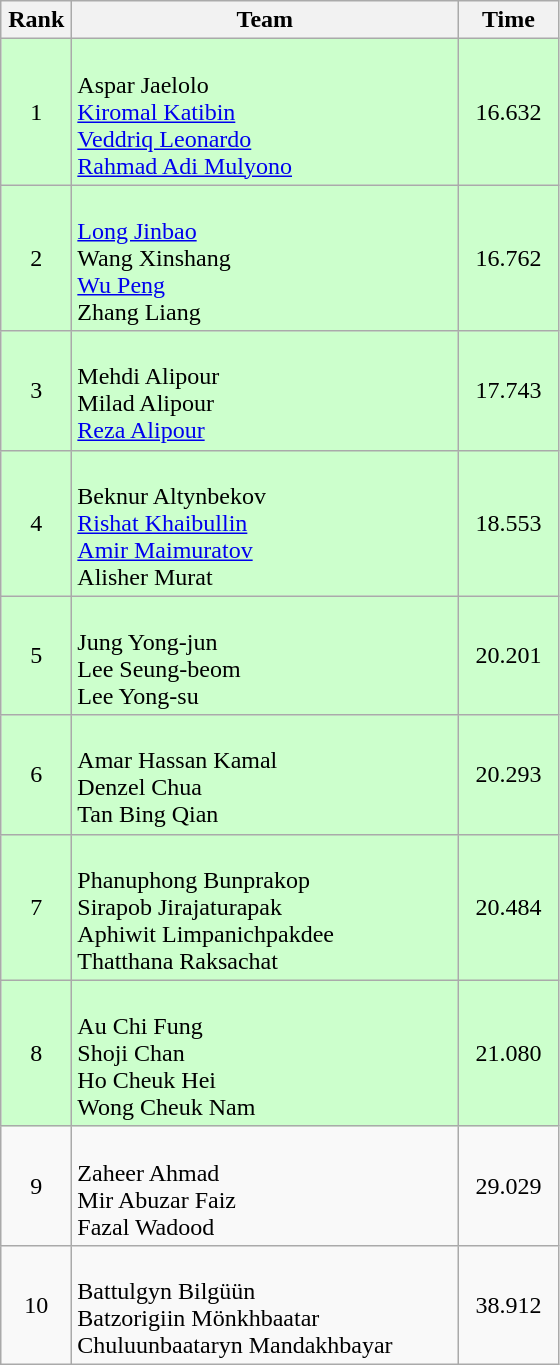<table class="wikitable" style="text-align:center">
<tr>
<th width=40>Rank</th>
<th width=250>Team</th>
<th width=60>Time</th>
</tr>
<tr bgcolor="ccffcc">
<td>1</td>
<td align=left><br>Aspar Jaelolo<br><a href='#'>Kiromal Katibin</a><br><a href='#'>Veddriq Leonardo</a><br><a href='#'>Rahmad Adi Mulyono</a></td>
<td>16.632</td>
</tr>
<tr bgcolor="ccffcc">
<td>2</td>
<td align=left><br><a href='#'>Long Jinbao</a><br>Wang Xinshang<br><a href='#'>Wu Peng</a><br>Zhang Liang</td>
<td>16.762</td>
</tr>
<tr bgcolor="ccffcc">
<td>3</td>
<td align=left><br>Mehdi Alipour<br>Milad Alipour<br><a href='#'>Reza Alipour</a></td>
<td>17.743</td>
</tr>
<tr bgcolor="ccffcc">
<td>4</td>
<td align=left><br>Beknur Altynbekov<br><a href='#'>Rishat Khaibullin</a><br><a href='#'>Amir Maimuratov</a><br>Alisher Murat</td>
<td>18.553</td>
</tr>
<tr bgcolor="ccffcc">
<td>5</td>
<td align=left><br>Jung Yong-jun<br>Lee Seung-beom<br>Lee Yong-su</td>
<td>20.201</td>
</tr>
<tr bgcolor="ccffcc">
<td>6</td>
<td align=left><br>Amar Hassan Kamal<br>Denzel Chua<br>Tan Bing Qian</td>
<td>20.293</td>
</tr>
<tr bgcolor="ccffcc">
<td>7</td>
<td align=left><br>Phanuphong Bunprakop<br>Sirapob Jirajaturapak<br>Aphiwit Limpanichpakdee<br>Thatthana Raksachat</td>
<td>20.484</td>
</tr>
<tr bgcolor="ccffcc">
<td>8</td>
<td align=left><br>Au Chi Fung<br>Shoji Chan<br>Ho Cheuk Hei<br>Wong Cheuk Nam</td>
<td>21.080</td>
</tr>
<tr>
<td>9</td>
<td align=left><br>Zaheer Ahmad<br>Mir Abuzar Faiz<br>Fazal Wadood</td>
<td>29.029</td>
</tr>
<tr>
<td>10</td>
<td align=left><br>Battulgyn Bilgüün<br>Batzorigiin Mönkhbaatar<br>Chuluunbaataryn Mandakhbayar</td>
<td>38.912</td>
</tr>
</table>
